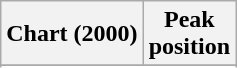<table class="wikitable sortable">
<tr>
<th>Chart (2000)</th>
<th>Peak<br>position</th>
</tr>
<tr>
</tr>
<tr>
</tr>
</table>
